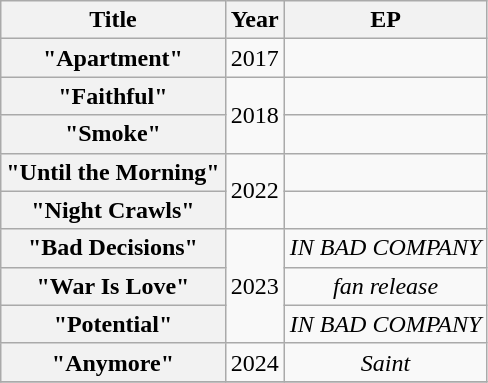<table class="wikitable plainrowheaders" style="text-align:center;">
<tr>
<th rowspan="1">Title</th>
<th rowspan="1">Year</th>
<th rowspan="1">EP</th>
</tr>
<tr>
<th scope="row">"Apartment"</th>
<td>2017</td>
<td></td>
</tr>
<tr>
<th scope="row">"Faithful"</th>
<td rowspan="2">2018</td>
<td></td>
</tr>
<tr>
<th scope="row">"Smoke"</th>
<td></td>
</tr>
<tr>
<th scope="row">"Until the Morning"</th>
<td rowspan="2">2022</td>
<td></td>
</tr>
<tr>
<th scope="row">"Night Crawls"</th>
<td></td>
</tr>
<tr>
<th scope="row">"Bad Decisions"</th>
<td rowspan="3">2023</td>
<td><em>IN BAD COMPANY</em></td>
</tr>
<tr>
<th scope="row">"War Is Love" </th>
<td><em>fan release</em></td>
</tr>
<tr>
<th scope="row">"Potential"</th>
<td><em>IN BAD COMPANY</em></td>
</tr>
<tr>
<th scope="row">"Anymore"</th>
<td rowspan="1">2024</td>
<td><em>Saint</em></td>
</tr>
<tr>
</tr>
</table>
